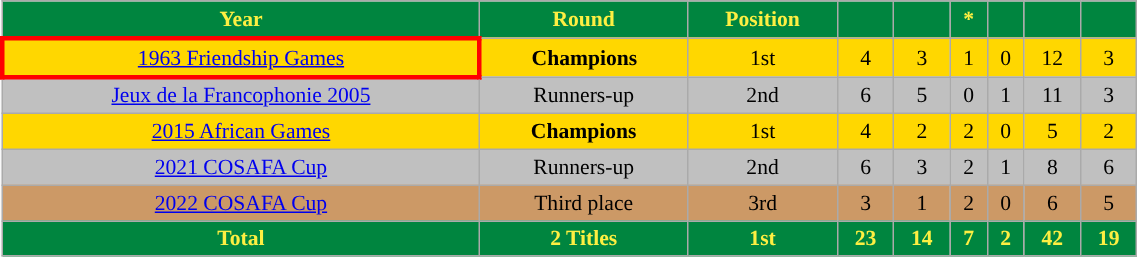<table class="wikitable" style="font-size:90%; text-align:center;" width="60%">
<tr>
<th style="background:#00853F; color:#FDEF42; ">Year</th>
<th style="background:#00853F; color:#FDEF42; ">Round</th>
<th style="background:#00853F; color:#FDEF42; ">Position</th>
<th style="background:#00853F; color:#FDEF42; "></th>
<th style="background:#00853F; color:#FDEF42; "></th>
<th style="background:#00853F; color:#FDEF42; ">*</th>
<th style="background:#00853F; color:#FDEF42; "></th>
<th style="background:#00853F; color:#FDEF42; "></th>
<th style="background:#00853F; color:#FDEF42; "></th>
</tr>
<tr bgcolor="gold">
<td style="border: 3px solid red "> <a href='#'>1963 Friendship Games</a></td>
<td><strong>Champions</strong></td>
<td>1st</td>
<td>4</td>
<td>3</td>
<td>1</td>
<td>0</td>
<td>12</td>
<td>3</td>
</tr>
<tr bgcolor="silver">
<td> <a href='#'>Jeux de la Francophonie 2005</a></td>
<td>Runners-up</td>
<td>2nd</td>
<td>6</td>
<td>5</td>
<td>0</td>
<td>1</td>
<td>11</td>
<td>3</td>
</tr>
<tr bgcolor="gold">
<td> <a href='#'>2015 African Games</a></td>
<td><strong>Champions</strong></td>
<td>1st</td>
<td>4</td>
<td>2</td>
<td>2</td>
<td>0</td>
<td>5</td>
<td>2</td>
</tr>
<tr bgcolor="silver">
<td> <a href='#'>2021 COSAFA Cup</a></td>
<td>Runners-up</td>
<td>2nd</td>
<td>6</td>
<td>3</td>
<td>2</td>
<td>1</td>
<td>8</td>
<td>6</td>
</tr>
<tr style="background:#cc9966;">
<td> <a href='#'>2022 COSAFA Cup</a></td>
<td>Third place</td>
<td>3rd</td>
<td>3</td>
<td>1</td>
<td>2</td>
<td>0</td>
<td>6</td>
<td>5</td>
</tr>
<tr>
<th style="background:#00853F; color:#FDEF42; "><strong>Total</strong></th>
<th style="background:#00853F; color:#FDEF42; "><strong>2 Titles</strong></th>
<th style="background:#00853F; color:#FDEF42; ">1st</th>
<th style="background:#00853F; color:#FDEF42; ">23</th>
<th style="background:#00853F; color:#FDEF42; ">14</th>
<th style="background:#00853F; color:#FDEF42; ">7</th>
<th style="background:#00853F; color:#FDEF42; ">2</th>
<th style="background:#00853F; color:#FDEF42; ">42</th>
<th style="background:#00853F; color:#FDEF42; ">19</th>
</tr>
</table>
